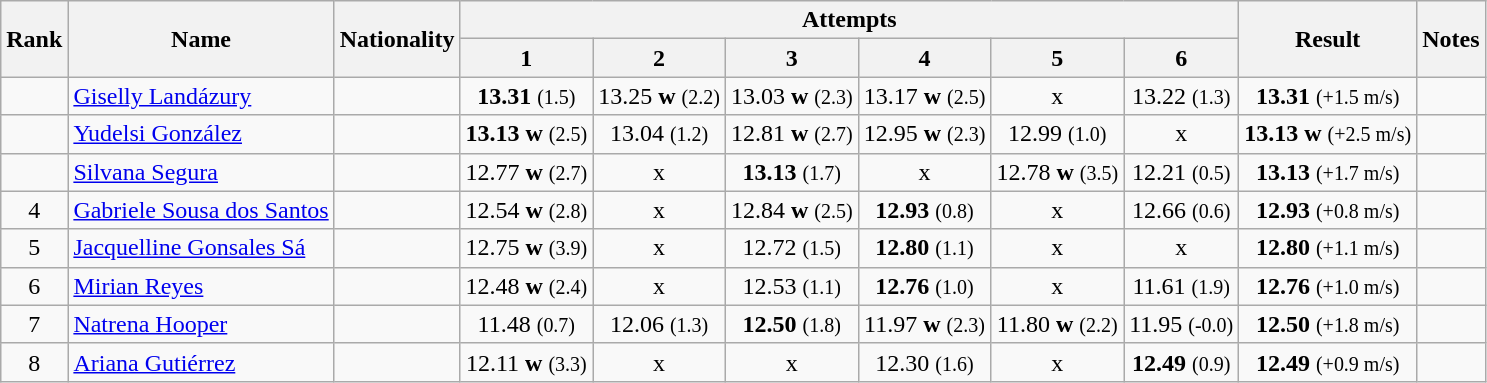<table class="wikitable sortable" style="text-align:center">
<tr>
<th rowspan=2>Rank</th>
<th rowspan=2>Name</th>
<th rowspan=2>Nationality</th>
<th colspan=6>Attempts</th>
<th rowspan=2>Result</th>
<th rowspan=2>Notes</th>
</tr>
<tr>
<th>1</th>
<th>2</th>
<th>3</th>
<th>4</th>
<th>5</th>
<th>6</th>
</tr>
<tr>
<td align=center></td>
<td align=left><a href='#'>Giselly Landázury</a></td>
<td align=left></td>
<td><strong>13.31</strong> <small>(1.5)</small></td>
<td>13.25 <strong>w</strong> <small>(2.2)</small></td>
<td>13.03 <strong>w</strong> <small>(2.3)</small></td>
<td>13.17 <strong>w</strong> <small>(2.5)</small></td>
<td>x</td>
<td>13.22 <small>(1.3)</small></td>
<td><strong>13.31</strong> <small>(+1.5 m/s)</small></td>
<td></td>
</tr>
<tr>
<td align=center></td>
<td align=left><a href='#'>Yudelsi González</a></td>
<td align=left></td>
<td><strong>13.13</strong> <strong>w</strong> <small>(2.5)</small></td>
<td>13.04 <small>(1.2)</small></td>
<td>12.81 <strong>w</strong> <small>(2.7)</small></td>
<td>12.95 <strong>w</strong> <small>(2.3)</small></td>
<td>12.99 <small>(1.0)</small></td>
<td>x</td>
<td><strong>13.13</strong> <strong>w</strong> <small>(+2.5 m/s)</small></td>
<td></td>
</tr>
<tr>
<td align=center></td>
<td align=left><a href='#'>Silvana Segura</a></td>
<td align=left></td>
<td>12.77 <strong>w</strong> <small>(2.7)</small></td>
<td>x</td>
<td><strong>13.13</strong> <small>(1.7)</small></td>
<td>x</td>
<td>12.78 <strong>w</strong> <small>(3.5)</small></td>
<td>12.21 <small>(0.5)</small></td>
<td><strong>13.13</strong> <small>(+1.7 m/s)</small></td>
<td></td>
</tr>
<tr>
<td align=center>4</td>
<td align=left><a href='#'>Gabriele Sousa dos Santos</a></td>
<td align=left></td>
<td>12.54 <strong>w</strong> <small>(2.8)</small></td>
<td>x</td>
<td>12.84 <strong>w</strong> <small>(2.5)</small></td>
<td><strong>12.93</strong> <small>(0.8)</small></td>
<td>x</td>
<td>12.66 <small>(0.6)</small></td>
<td><strong>12.93</strong> <small>(+0.8 m/s)</small></td>
<td></td>
</tr>
<tr>
<td align=center>5</td>
<td align=left><a href='#'>Jacquelline Gonsales Sá</a></td>
<td align=left></td>
<td>12.75 <strong>w</strong> <small>(3.9)</small></td>
<td>x</td>
<td>12.72 <small>(1.5)</small></td>
<td><strong>12.80</strong> <small>(1.1)</small></td>
<td>x</td>
<td>x</td>
<td><strong>12.80</strong> <small>(+1.1 m/s)</small></td>
<td></td>
</tr>
<tr>
<td align=center>6</td>
<td align=left><a href='#'>Mirian Reyes</a></td>
<td align=left></td>
<td>12.48 <strong>w</strong> <small>(2.4)</small></td>
<td>x</td>
<td>12.53 <small>(1.1)</small></td>
<td><strong>12.76</strong> <small>(1.0)</small></td>
<td>x</td>
<td>11.61 <small>(1.9)</small></td>
<td><strong>12.76</strong> <small>(+1.0 m/s)</small></td>
<td></td>
</tr>
<tr>
<td align=center>7</td>
<td align=left><a href='#'>Natrena Hooper</a></td>
<td align=left></td>
<td>11.48 <small>(0.7)</small></td>
<td>12.06 <small>(1.3)</small></td>
<td><strong>12.50</strong> <small>(1.8)</small></td>
<td>11.97 <strong>w</strong> <small>(2.3)</small></td>
<td>11.80 <strong>w</strong> <small>(2.2)</small></td>
<td>11.95 <small>(-0.0)</small></td>
<td><strong>12.50</strong> <small>(+1.8 m/s)</small></td>
<td></td>
</tr>
<tr>
<td align=center>8</td>
<td align=left><a href='#'>Ariana Gutiérrez</a></td>
<td align=left></td>
<td>12.11 <strong>w</strong> <small>(3.3)</small></td>
<td>x</td>
<td>x</td>
<td>12.30 <small>(1.6)</small></td>
<td>x</td>
<td><strong>12.49</strong> <small>(0.9)</small></td>
<td><strong>12.49</strong> <small>(+0.9 m/s)</small></td>
<td></td>
</tr>
</table>
